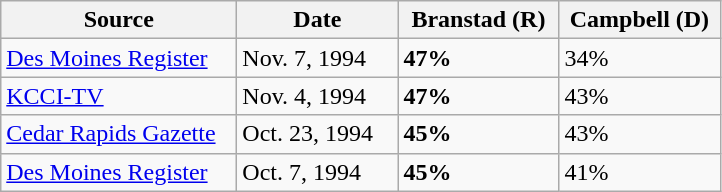<table class="wikitable">
<tr>
<th width="150px">Source</th>
<th width="100px">Date</th>
<th width="100px">Branstad (R)</th>
<th width="100px">Campbell (D)</th>
</tr>
<tr>
<td><a href='#'>Des Moines Register</a></td>
<td>Nov. 7, 1994</td>
<td><strong>47%</strong></td>
<td>34%</td>
</tr>
<tr>
<td><a href='#'>KCCI-TV</a></td>
<td>Nov. 4, 1994</td>
<td><strong>47%</strong></td>
<td>43%</td>
</tr>
<tr>
<td><a href='#'>Cedar Rapids Gazette</a></td>
<td>Oct. 23, 1994</td>
<td><strong>45%</strong></td>
<td>43%</td>
</tr>
<tr>
<td><a href='#'>Des Moines Register</a></td>
<td>Oct. 7, 1994</td>
<td><strong>45%</strong></td>
<td>41%</td>
</tr>
</table>
